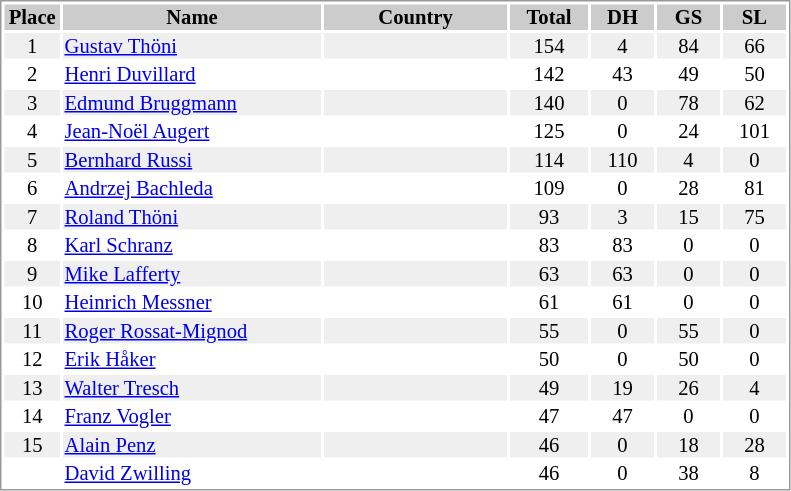<table border="0" style="border: 1px solid #999; background-color:#FFFFFF; text-align:center; font-size:86%; line-height:15px;">
<tr align="center" bgcolor="#CCCCCC">
<th width=35>Place</th>
<th width=170>Name</th>
<th width=120>Country</th>
<th width=50>Total</th>
<th width=40>DH</th>
<th width=40>GS</th>
<th width=40>SL</th>
</tr>
<tr bgcolor="#EFEFEF">
<td>1</td>
<td align="left"><a href='#'>Gustav Thöni</a></td>
<td align="left"></td>
<td>154</td>
<td>4</td>
<td>84</td>
<td>66</td>
</tr>
<tr>
<td>2</td>
<td align="left"><a href='#'>Henri Duvillard</a></td>
<td align="left"></td>
<td>142</td>
<td>43</td>
<td>49</td>
<td>50</td>
</tr>
<tr bgcolor="#EFEFEF">
<td>3</td>
<td align="left"><a href='#'>Edmund Bruggmann</a></td>
<td align="left"></td>
<td>140</td>
<td>0</td>
<td>78</td>
<td>62</td>
</tr>
<tr>
<td>4</td>
<td align="left"><a href='#'>Jean-Noël Augert</a></td>
<td align="left"></td>
<td>125</td>
<td>0</td>
<td>24</td>
<td>101</td>
</tr>
<tr bgcolor="#EFEFEF">
<td>5</td>
<td align="left"><a href='#'>Bernhard Russi</a></td>
<td align="left"></td>
<td>114</td>
<td>110</td>
<td>4</td>
<td>0</td>
</tr>
<tr>
<td>6</td>
<td align="left"><a href='#'>Andrzej Bachleda</a></td>
<td align="left"></td>
<td>109</td>
<td>0</td>
<td>28</td>
<td>81</td>
</tr>
<tr bgcolor="#EFEFEF">
<td>7</td>
<td align="left"><a href='#'>Roland Thöni</a></td>
<td align="left"></td>
<td>93</td>
<td>3</td>
<td>15</td>
<td>75</td>
</tr>
<tr>
<td>8</td>
<td align="left"><a href='#'>Karl Schranz</a></td>
<td align="left"></td>
<td>83</td>
<td>83</td>
<td>0</td>
<td>0</td>
</tr>
<tr bgcolor="#EFEFEF">
<td>9</td>
<td align="left"><a href='#'>Mike Lafferty</a></td>
<td align="left"></td>
<td>63</td>
<td>63</td>
<td>0</td>
<td>0</td>
</tr>
<tr>
<td>10</td>
<td align="left"><a href='#'>Heinrich Messner</a></td>
<td align="left"></td>
<td>61</td>
<td>61</td>
<td>0</td>
<td>0</td>
</tr>
<tr bgcolor="#EFEFEF">
<td>11</td>
<td align="left"><a href='#'>Roger Rossat-Mignod</a></td>
<td align="left"></td>
<td>55</td>
<td>0</td>
<td>55</td>
<td>0</td>
</tr>
<tr>
<td>12</td>
<td align="left"><a href='#'>Erik Håker</a></td>
<td align="left"></td>
<td>50</td>
<td>0</td>
<td>50</td>
<td>0</td>
</tr>
<tr bgcolor="#EFEFEF">
<td>13</td>
<td align="left"><a href='#'>Walter Tresch</a></td>
<td align="left"></td>
<td>49</td>
<td>19</td>
<td>26</td>
<td>4</td>
</tr>
<tr>
<td>14</td>
<td align="left"><a href='#'>Franz Vogler</a></td>
<td align="left"></td>
<td>47</td>
<td>47</td>
<td>0</td>
<td>0</td>
</tr>
<tr bgcolor="#EFEFEF">
<td>15</td>
<td align="left"><a href='#'>Alain Penz</a></td>
<td align="left"></td>
<td>46</td>
<td>0</td>
<td>18</td>
<td>28</td>
</tr>
<tr>
<td></td>
<td align="left"><a href='#'>David Zwilling</a></td>
<td align="left"></td>
<td>46</td>
<td>0</td>
<td>38</td>
<td>8</td>
</tr>
</table>
